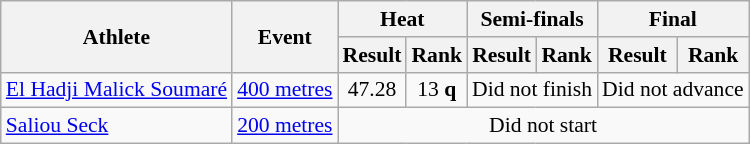<table class="wikitable" style="font-size:90%; text-align:center">
<tr>
<th rowspan="2">Athlete</th>
<th rowspan="2">Event</th>
<th colspan="2">Heat</th>
<th colspan="2">Semi-finals</th>
<th colspan="2">Final</th>
</tr>
<tr>
<th>Result</th>
<th>Rank</th>
<th>Result</th>
<th>Rank</th>
<th>Result</th>
<th>Rank</th>
</tr>
<tr>
<td align="left"><a href='#'>El Hadji Malick Soumaré</a></td>
<td align="left"><a href='#'>400 metres</a></td>
<td>47.28</td>
<td>13 <strong>q</strong></td>
<td colspan="2">Did not finish</td>
<td colspan="2">Did not advance</td>
</tr>
<tr>
<td align="left"><a href='#'>Saliou Seck</a></td>
<td align="left"><a href='#'>200 metres</a></td>
<td colspan="6">Did not start</td>
</tr>
</table>
